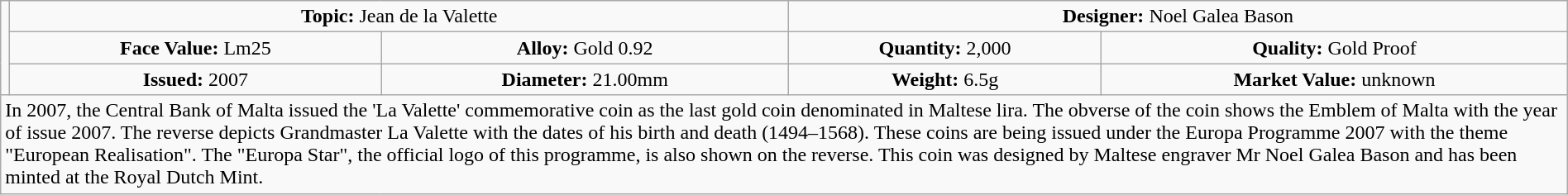<table class="wikitable" width=100%>
<tr>
<td rowspan=3 width="330px" nowrap align=center></td>
<td colspan="2" width="50%" align=center><strong>Topic:</strong> Jean de la Valette</td>
<td colspan="2" width="50%" align=center><strong>Designer:</strong> Noel Galea Bason</td>
</tr>
<tr>
<td align=center><strong>Face Value:</strong> Lm25</td>
<td align=center><strong>Alloy:</strong> Gold 0.92</td>
<td align=center><strong>Quantity:</strong> 2,000</td>
<td align=center><strong>Quality:</strong> Gold Proof</td>
</tr>
<tr>
<td align=center><strong>Issued:</strong> 2007</td>
<td align=center><strong>Diameter:</strong> 21.00mm</td>
<td align=center><strong>Weight:</strong> 6.5g</td>
<td align=center><strong>Market Value:</strong> unknown</td>
</tr>
<tr>
<td colspan="5" align=left>In 2007, the Central Bank of Malta issued the 'La Valette' commemorative coin as the last gold coin denominated in Maltese lira. The obverse of the coin shows the Emblem of Malta with the year of issue 2007. The reverse depicts Grandmaster La Valette with the dates of his birth and death (1494–1568). These coins are being issued under the Europa Programme 2007 with the theme "European Realisation". The "Europa Star", the official logo of this programme, is also shown on the reverse. This coin was designed by Maltese engraver Mr Noel Galea Bason and has been minted at the Royal Dutch Mint.</td>
</tr>
</table>
